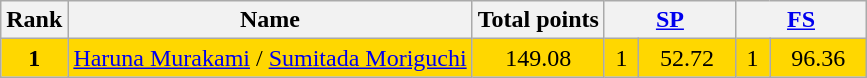<table class="wikitable sortable">
<tr>
<th>Rank</th>
<th>Name</th>
<th>Total points</th>
<th colspan="2" width="80px"><a href='#'>SP</a></th>
<th colspan="2" width="80px"><a href='#'>FS</a></th>
</tr>
<tr bgcolor="gold">
<td align="center"><strong>1</strong></td>
<td><a href='#'>Haruna Murakami</a> / <a href='#'>Sumitada Moriguchi</a></td>
<td align="center">149.08</td>
<td align="center">1</td>
<td align="center">52.72</td>
<td align="center">1</td>
<td align="center">96.36</td>
</tr>
</table>
